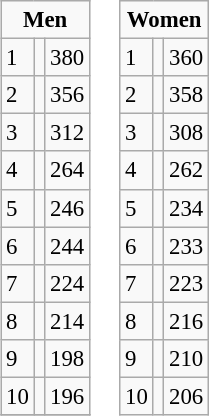<table style="margin: 1em auto;">
<tr ---- valign="top">
<td><br><table class="wikitable" style="font-size: 95%">
<tr>
<td colspan="3" align="center"><strong>Men</strong></td>
</tr>
<tr>
<td>1</td>
<td align="left"></td>
<td>380</td>
</tr>
<tr>
<td>2</td>
<td align="left"></td>
<td>356</td>
</tr>
<tr>
<td>3</td>
<td align="left"></td>
<td>312</td>
</tr>
<tr>
<td>4</td>
<td align="left"></td>
<td>264</td>
</tr>
<tr>
<td>5</td>
<td align="left"></td>
<td>246</td>
</tr>
<tr>
<td>6</td>
<td align="left"></td>
<td>244</td>
</tr>
<tr>
<td>7</td>
<td align="left"></td>
<td>224</td>
</tr>
<tr>
<td>8</td>
<td align="left"></td>
<td>214</td>
</tr>
<tr>
<td>9</td>
<td align="left"></td>
<td>198</td>
</tr>
<tr>
<td>10</td>
<td align="left"></td>
<td>196</td>
</tr>
<tr>
</tr>
</table>
</td>
<td><br><table class="wikitable" style="font-size: 95%">
<tr>
<td colspan="3" align="center"><strong>Women</strong></td>
</tr>
<tr>
<td>1</td>
<td align="left"></td>
<td>360</td>
</tr>
<tr>
<td>2</td>
<td align="left"></td>
<td>358</td>
</tr>
<tr>
<td>3</td>
<td align="left"></td>
<td>308</td>
</tr>
<tr>
<td>4</td>
<td align="left"></td>
<td>262</td>
</tr>
<tr>
<td>5</td>
<td align="left"></td>
<td>234</td>
</tr>
<tr>
<td>6</td>
<td align="left"></td>
<td>233</td>
</tr>
<tr>
<td>7</td>
<td align="left"></td>
<td>223</td>
</tr>
<tr>
<td>8</td>
<td align="left"></td>
<td>216</td>
</tr>
<tr>
<td>9</td>
<td align="left"></td>
<td>210</td>
</tr>
<tr>
<td>10</td>
<td align="left"></td>
<td>206</td>
</tr>
</table>
</td>
<td></td>
</tr>
</table>
